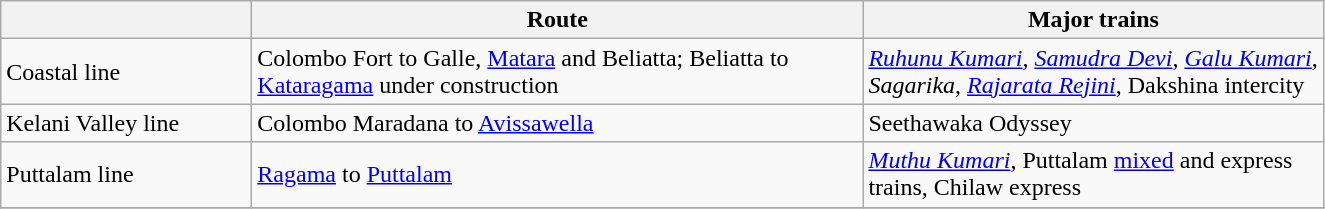<table class="wikitable">
<tr>
<th colspan="1"></th>
<th>Route</th>
<th>Major trains</th>
</tr>
<tr>
<td style="width: 160px;">Coastal line</td>
<td width="400px">Colombo Fort to Galle, <a href='#'>Matara</a> and Beliatta; Beliatta to <a href='#'>Kataragama</a> under construction</td>
<td width="300px"><em><a href='#'>Ruhunu Kumari</a></em>, <em><a href='#'>Samudra Devi</a></em>, <em><a href='#'>Galu Kumari</a></em>, <em>Sagarika</em>, <em><a href='#'>Rajarata Rejini</a></em>, Dakshina intercity</td>
</tr>
<tr>
<td style="width: 160px;">Kelani Valley line</td>
<td width="400px">Colombo Maradana to <a href='#'>Avissawella</a></td>
<td width="300px">Seethawaka Odyssey</td>
</tr>
<tr>
<td style="width: 160px;">Puttalam line</td>
<td width="400px"><a href='#'>Ragama</a> to <a href='#'>Puttalam</a></td>
<td width="300px"><em><a href='#'>Muthu Kumari</a></em>, Puttalam <a href='#'>mixed</a> and express trains, Chilaw express</td>
</tr>
<tr>
</tr>
</table>
